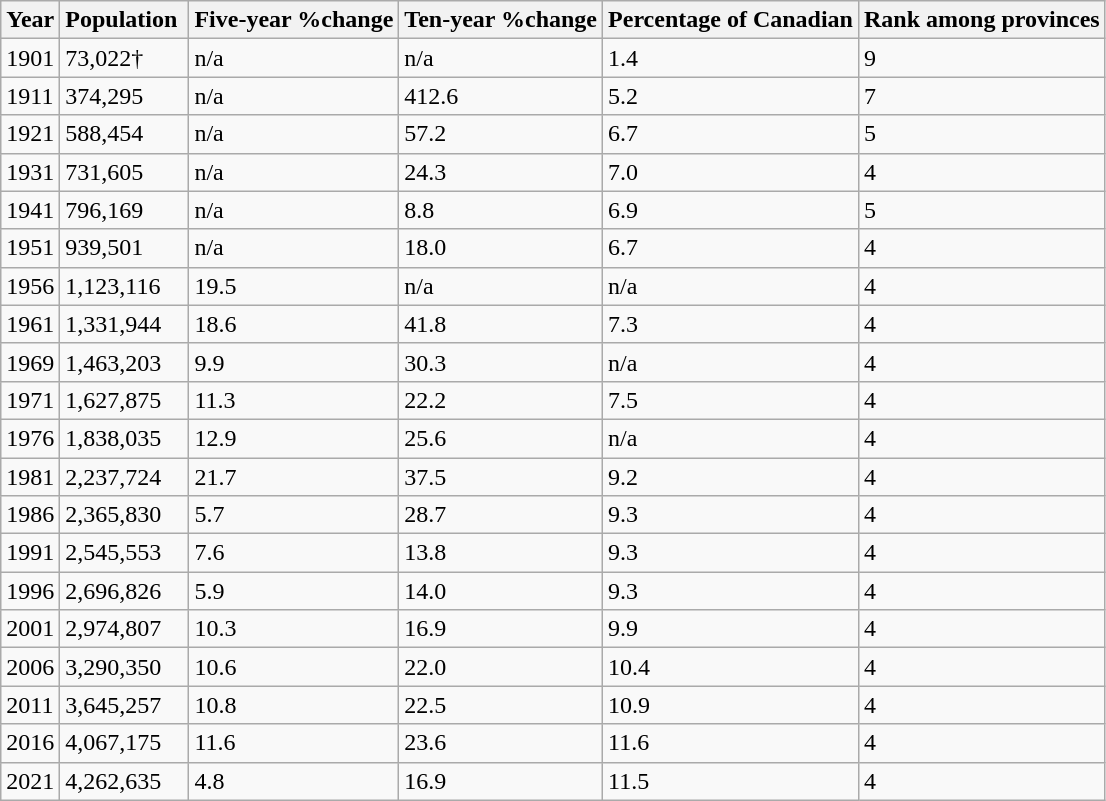<table class="wikitable">
<tr>
<th>Year</th>
<th>Population </th>
<th>Five-year %change</th>
<th>Ten-year %change</th>
<th>Percentage of Canadian </th>
<th>Rank among provinces</th>
</tr>
<tr>
<td>1901</td>
<td>73,022†</td>
<td>n/a</td>
<td>n/a</td>
<td>1.4</td>
<td>9</td>
</tr>
<tr>
<td>1911</td>
<td>374,295</td>
<td>n/a</td>
<td>412.6</td>
<td>5.2</td>
<td>7</td>
</tr>
<tr>
<td>1921</td>
<td>588,454</td>
<td>n/a</td>
<td>57.2</td>
<td>6.7</td>
<td>5</td>
</tr>
<tr>
<td>1931</td>
<td>731,605</td>
<td>n/a</td>
<td>24.3</td>
<td>7.0</td>
<td>4</td>
</tr>
<tr>
<td>1941</td>
<td>796,169</td>
<td>n/a</td>
<td>8.8</td>
<td>6.9</td>
<td>5</td>
</tr>
<tr>
<td>1951</td>
<td>939,501</td>
<td>n/a</td>
<td>18.0</td>
<td>6.7</td>
<td>4</td>
</tr>
<tr>
<td>1956</td>
<td>1,123,116</td>
<td>19.5</td>
<td>n/a</td>
<td>n/a</td>
<td>4</td>
</tr>
<tr>
<td>1961</td>
<td>1,331,944</td>
<td>18.6</td>
<td>41.8</td>
<td>7.3</td>
<td>4</td>
</tr>
<tr>
<td>1969</td>
<td>1,463,203</td>
<td>9.9</td>
<td>30.3</td>
<td>n/a</td>
<td>4</td>
</tr>
<tr>
<td>1971</td>
<td>1,627,875</td>
<td>11.3</td>
<td>22.2</td>
<td>7.5</td>
<td>4</td>
</tr>
<tr>
<td>1976</td>
<td>1,838,035</td>
<td>12.9</td>
<td>25.6</td>
<td>n/a</td>
<td>4</td>
</tr>
<tr>
<td>1981</td>
<td>2,237,724</td>
<td>21.7</td>
<td>37.5</td>
<td>9.2</td>
<td>4</td>
</tr>
<tr>
<td>1986</td>
<td>2,365,830</td>
<td>5.7</td>
<td>28.7</td>
<td>9.3</td>
<td>4</td>
</tr>
<tr>
<td>1991</td>
<td>2,545,553</td>
<td>7.6</td>
<td>13.8</td>
<td>9.3</td>
<td>4</td>
</tr>
<tr>
<td>1996</td>
<td>2,696,826</td>
<td>5.9</td>
<td>14.0</td>
<td>9.3</td>
<td>4</td>
</tr>
<tr>
<td>2001</td>
<td>2,974,807</td>
<td>10.3</td>
<td>16.9</td>
<td>9.9</td>
<td>4</td>
</tr>
<tr>
<td>2006</td>
<td>3,290,350</td>
<td>10.6</td>
<td>22.0</td>
<td>10.4</td>
<td>4</td>
</tr>
<tr>
<td>2011</td>
<td>3,645,257</td>
<td>10.8</td>
<td>22.5</td>
<td>10.9</td>
<td>4</td>
</tr>
<tr>
<td>2016</td>
<td>4,067,175</td>
<td>11.6</td>
<td>23.6</td>
<td>11.6</td>
<td>4</td>
</tr>
<tr>
<td>2021</td>
<td>4,262,635</td>
<td>4.8</td>
<td>16.9</td>
<td>11.5</td>
<td>4</td>
</tr>
</table>
